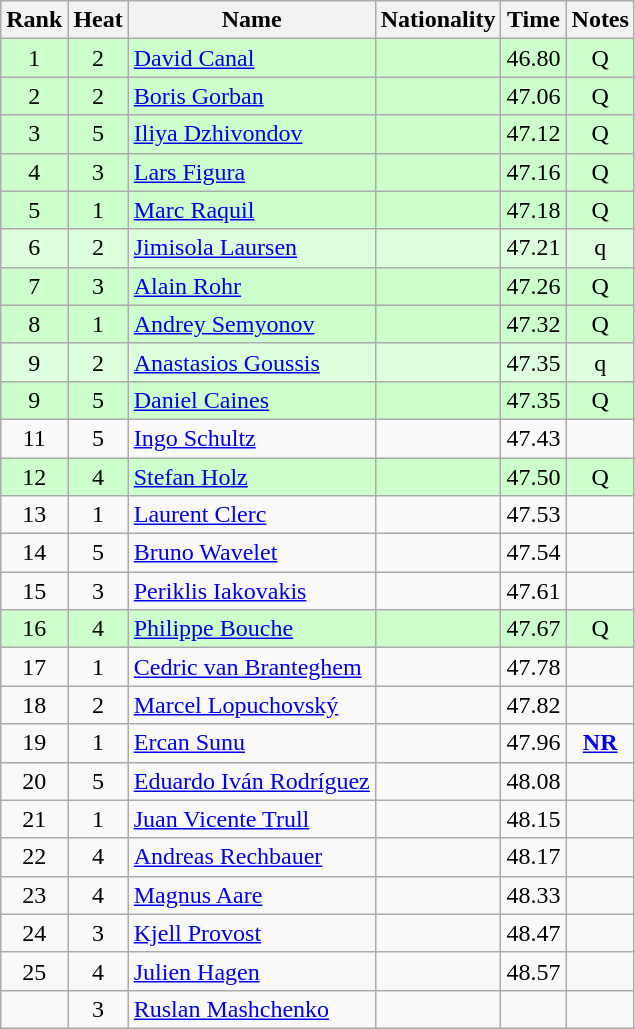<table class="wikitable sortable" style="text-align:center">
<tr>
<th>Rank</th>
<th>Heat</th>
<th>Name</th>
<th>Nationality</th>
<th>Time</th>
<th>Notes</th>
</tr>
<tr bgcolor=ccffcc>
<td>1</td>
<td>2</td>
<td align="left"><a href='#'>David Canal</a></td>
<td align=left></td>
<td>46.80</td>
<td>Q</td>
</tr>
<tr bgcolor=ccffcc>
<td>2</td>
<td>2</td>
<td align="left"><a href='#'>Boris Gorban</a></td>
<td align=left></td>
<td>47.06</td>
<td>Q</td>
</tr>
<tr bgcolor=ccffcc>
<td>3</td>
<td>5</td>
<td align="left"><a href='#'>Iliya Dzhivondov</a></td>
<td align=left></td>
<td>47.12</td>
<td>Q</td>
</tr>
<tr bgcolor=ccffcc>
<td>4</td>
<td>3</td>
<td align="left"><a href='#'>Lars Figura</a></td>
<td align=left></td>
<td>47.16</td>
<td>Q</td>
</tr>
<tr bgcolor=ccffcc>
<td>5</td>
<td>1</td>
<td align="left"><a href='#'>Marc Raquil</a></td>
<td align=left></td>
<td>47.18</td>
<td>Q</td>
</tr>
<tr bgcolor=ddffdd>
<td>6</td>
<td>2</td>
<td align="left"><a href='#'>Jimisola Laursen</a></td>
<td align=left></td>
<td>47.21</td>
<td>q</td>
</tr>
<tr bgcolor=ccffcc>
<td>7</td>
<td>3</td>
<td align="left"><a href='#'>Alain Rohr</a></td>
<td align=left></td>
<td>47.26</td>
<td>Q</td>
</tr>
<tr bgcolor=ccffcc>
<td>8</td>
<td>1</td>
<td align="left"><a href='#'>Andrey Semyonov</a></td>
<td align=left></td>
<td>47.32</td>
<td>Q</td>
</tr>
<tr bgcolor=ddffdd>
<td>9</td>
<td>2</td>
<td align="left"><a href='#'>Anastasios Goussis</a></td>
<td align=left></td>
<td>47.35</td>
<td>q</td>
</tr>
<tr bgcolor=ccffcc>
<td>9</td>
<td>5</td>
<td align="left"><a href='#'>Daniel Caines</a></td>
<td align=left></td>
<td>47.35</td>
<td>Q</td>
</tr>
<tr>
<td>11</td>
<td>5</td>
<td align="left"><a href='#'>Ingo Schultz</a></td>
<td align=left></td>
<td>47.43</td>
<td></td>
</tr>
<tr bgcolor=ccffcc>
<td>12</td>
<td>4</td>
<td align="left"><a href='#'>Stefan Holz</a></td>
<td align=left></td>
<td>47.50</td>
<td>Q</td>
</tr>
<tr>
<td>13</td>
<td>1</td>
<td align="left"><a href='#'>Laurent Clerc</a></td>
<td align=left></td>
<td>47.53</td>
<td></td>
</tr>
<tr>
<td>14</td>
<td>5</td>
<td align="left"><a href='#'>Bruno Wavelet</a></td>
<td align=left></td>
<td>47.54</td>
<td></td>
</tr>
<tr>
<td>15</td>
<td>3</td>
<td align="left"><a href='#'>Periklis Iakovakis</a></td>
<td align=left></td>
<td>47.61</td>
<td></td>
</tr>
<tr bgcolor=ccffcc>
<td>16</td>
<td>4</td>
<td align="left"><a href='#'>Philippe Bouche</a></td>
<td align=left></td>
<td>47.67</td>
<td>Q</td>
</tr>
<tr>
<td>17</td>
<td>1</td>
<td align="left"><a href='#'>Cedric van Branteghem</a></td>
<td align=left></td>
<td>47.78</td>
<td></td>
</tr>
<tr>
<td>18</td>
<td>2</td>
<td align="left"><a href='#'>Marcel Lopuchovský</a></td>
<td align=left></td>
<td>47.82</td>
<td></td>
</tr>
<tr>
<td>19</td>
<td>1</td>
<td align="left"><a href='#'>Ercan Sunu</a></td>
<td align=left></td>
<td>47.96</td>
<td><strong><a href='#'>NR</a></strong></td>
</tr>
<tr>
<td>20</td>
<td>5</td>
<td align="left"><a href='#'>Eduardo Iván Rodríguez</a></td>
<td align=left></td>
<td>48.08</td>
<td></td>
</tr>
<tr>
<td>21</td>
<td>1</td>
<td align="left"><a href='#'>Juan Vicente Trull</a></td>
<td align=left></td>
<td>48.15</td>
<td></td>
</tr>
<tr>
<td>22</td>
<td>4</td>
<td align="left"><a href='#'>Andreas Rechbauer</a></td>
<td align=left></td>
<td>48.17</td>
<td></td>
</tr>
<tr>
<td>23</td>
<td>4</td>
<td align="left"><a href='#'>Magnus Aare</a></td>
<td align=left></td>
<td>48.33</td>
<td></td>
</tr>
<tr>
<td>24</td>
<td>3</td>
<td align="left"><a href='#'>Kjell Provost</a></td>
<td align=left></td>
<td>48.47</td>
<td></td>
</tr>
<tr>
<td>25</td>
<td>4</td>
<td align="left"><a href='#'>Julien Hagen</a></td>
<td align=left></td>
<td>48.57</td>
<td></td>
</tr>
<tr>
<td></td>
<td>3</td>
<td align="left"><a href='#'>Ruslan Mashchenko</a></td>
<td align=left></td>
<td></td>
<td></td>
</tr>
</table>
